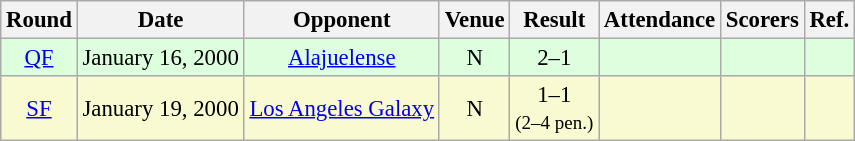<table class="wikitable" style="font-size:95%; text-align:center">
<tr>
<th>Round</th>
<th>Date</th>
<th>Opponent</th>
<th>Venue</th>
<th>Result</th>
<th>Attendance</th>
<th>Scorers</th>
<th>Ref.</th>
</tr>
<tr style="background:#dfd;">
<td><a href='#'>QF</a></td>
<td>January 16, 2000</td>
<td> <a href='#'>Alajuelense</a></td>
<td>N</td>
<td>2–1</td>
<td></td>
<td></td>
<td></td>
</tr>
<tr style="background:#fafad2;">
<td><a href='#'>SF</a></td>
<td>January 19, 2000</td>
<td> <a href='#'>Los Angeles Galaxy</a></td>
<td>N</td>
<td>1–1<br><small>(2–4 pen.)</small></td>
<td></td>
<td></td>
<td></td>
</tr>
</table>
